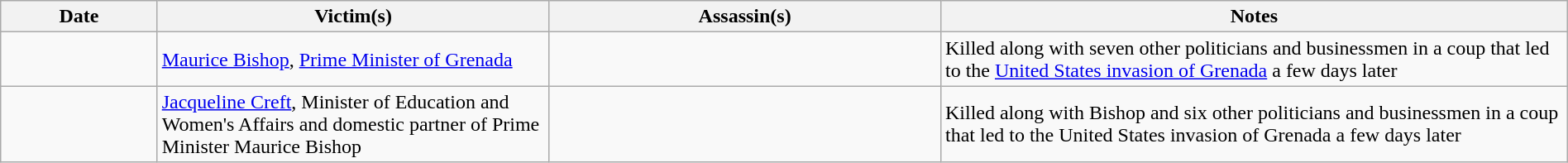<table class="wikitable sortable" style="width:100%">
<tr>
<th style="width:10%">Date</th>
<th style="width:25%">Victim(s)</th>
<th style="width:25%">Assassin(s)</th>
<th style="width:40%">Notes</th>
</tr>
<tr>
<td></td>
<td><a href='#'>Maurice Bishop</a>, <a href='#'>Prime Minister of Grenada</a></td>
<td></td>
<td>Killed along with seven other politicians and businessmen in a coup that led to the <a href='#'>United States invasion of Grenada</a> a few days later</td>
</tr>
<tr>
<td></td>
<td><a href='#'>Jacqueline Creft</a>, Minister of Education and Women's Affairs and domestic partner of Prime Minister Maurice Bishop</td>
<td></td>
<td>Killed along with Bishop and six other politicians and businessmen in a coup that led to the United States invasion of Grenada a few days later</td>
</tr>
</table>
